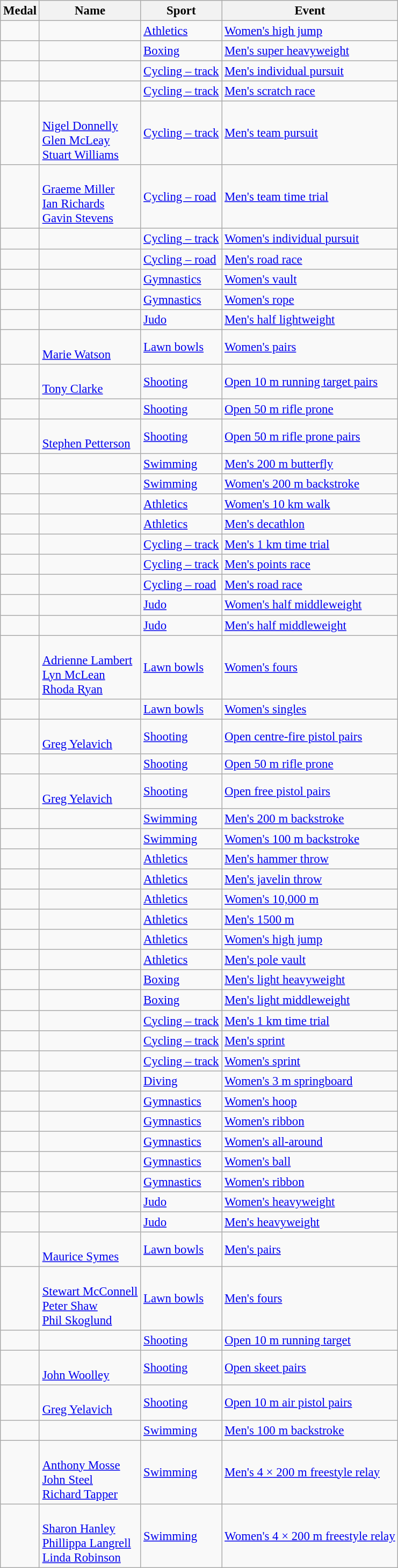<table class="wikitable sortable" style="font-size: 95%;">
<tr>
<th>Medal</th>
<th>Name</th>
<th>Sport</th>
<th>Event</th>
</tr>
<tr>
<td></td>
<td></td>
<td><a href='#'>Athletics</a></td>
<td><a href='#'>Women's high jump</a></td>
</tr>
<tr>
<td></td>
<td></td>
<td><a href='#'>Boxing</a></td>
<td><a href='#'>Men's super heavyweight</a></td>
</tr>
<tr>
<td></td>
<td></td>
<td><a href='#'>Cycling – track</a></td>
<td><a href='#'>Men's individual pursuit</a></td>
</tr>
<tr>
<td></td>
<td></td>
<td><a href='#'>Cycling – track</a></td>
<td><a href='#'>Men's scratch race</a></td>
</tr>
<tr>
<td></td>
<td><br><a href='#'>Nigel Donnelly</a><br><a href='#'>Glen McLeay</a><br><a href='#'>Stuart Williams</a></td>
<td><a href='#'>Cycling – track</a></td>
<td><a href='#'>Men's team pursuit</a></td>
</tr>
<tr>
<td></td>
<td><br><a href='#'>Graeme Miller</a><br><a href='#'>Ian Richards</a><br><a href='#'>Gavin Stevens</a></td>
<td><a href='#'>Cycling – road</a></td>
<td><a href='#'>Men's team time trial</a></td>
</tr>
<tr>
<td></td>
<td></td>
<td><a href='#'>Cycling – track</a></td>
<td><a href='#'>Women's individual pursuit</a></td>
</tr>
<tr>
<td></td>
<td></td>
<td><a href='#'>Cycling – road</a></td>
<td><a href='#'>Men's road race</a></td>
</tr>
<tr>
<td></td>
<td></td>
<td><a href='#'>Gymnastics</a></td>
<td><a href='#'>Women's vault</a></td>
</tr>
<tr>
<td></td>
<td></td>
<td><a href='#'>Gymnastics</a></td>
<td><a href='#'>Women's rope</a></td>
</tr>
<tr>
<td></td>
<td></td>
<td><a href='#'>Judo</a></td>
<td><a href='#'>Men's half lightweight</a></td>
</tr>
<tr>
<td></td>
<td><br><a href='#'>Marie Watson</a></td>
<td><a href='#'>Lawn bowls</a></td>
<td><a href='#'>Women's pairs</a></td>
</tr>
<tr>
<td></td>
<td><br><a href='#'>Tony Clarke</a></td>
<td><a href='#'>Shooting</a></td>
<td><a href='#'>Open 10 m running target pairs</a></td>
</tr>
<tr>
<td></td>
<td></td>
<td><a href='#'>Shooting</a></td>
<td><a href='#'>Open 50 m rifle prone</a></td>
</tr>
<tr>
<td></td>
<td><br><a href='#'>Stephen Petterson</a></td>
<td><a href='#'>Shooting</a></td>
<td><a href='#'>Open 50 m rifle prone pairs</a></td>
</tr>
<tr>
<td></td>
<td></td>
<td><a href='#'>Swimming</a></td>
<td><a href='#'>Men's 200 m butterfly</a></td>
</tr>
<tr>
<td></td>
<td></td>
<td><a href='#'>Swimming</a></td>
<td><a href='#'>Women's 200 m backstroke</a></td>
</tr>
<tr>
<td></td>
<td></td>
<td><a href='#'>Athletics</a></td>
<td><a href='#'>Women's 10 km walk</a></td>
</tr>
<tr>
<td></td>
<td></td>
<td><a href='#'>Athletics</a></td>
<td><a href='#'>Men's decathlon</a></td>
</tr>
<tr>
<td></td>
<td></td>
<td><a href='#'>Cycling – track</a></td>
<td><a href='#'>Men's 1 km time trial</a></td>
</tr>
<tr>
<td></td>
<td></td>
<td><a href='#'>Cycling – track</a></td>
<td><a href='#'>Men's points race</a></td>
</tr>
<tr>
<td></td>
<td></td>
<td><a href='#'>Cycling – road</a></td>
<td><a href='#'>Men's road race</a></td>
</tr>
<tr>
<td></td>
<td></td>
<td><a href='#'>Judo</a></td>
<td><a href='#'>Women's half middleweight</a></td>
</tr>
<tr>
<td></td>
<td></td>
<td><a href='#'>Judo</a></td>
<td><a href='#'>Men's half middleweight</a></td>
</tr>
<tr>
<td></td>
<td><br><a href='#'>Adrienne Lambert</a><br><a href='#'>Lyn McLean</a><br><a href='#'>Rhoda Ryan</a></td>
<td><a href='#'>Lawn bowls</a></td>
<td><a href='#'>Women's fours</a></td>
</tr>
<tr>
<td></td>
<td></td>
<td><a href='#'>Lawn bowls</a></td>
<td><a href='#'>Women's singles</a></td>
</tr>
<tr>
<td></td>
<td><br><a href='#'>Greg Yelavich</a></td>
<td><a href='#'>Shooting</a></td>
<td><a href='#'>Open centre-fire pistol pairs</a></td>
</tr>
<tr>
<td></td>
<td></td>
<td><a href='#'>Shooting</a></td>
<td><a href='#'>Open 50 m rifle prone</a></td>
</tr>
<tr>
<td></td>
<td><br><a href='#'>Greg Yelavich</a></td>
<td><a href='#'>Shooting</a></td>
<td><a href='#'>Open free pistol pairs</a></td>
</tr>
<tr>
<td></td>
<td></td>
<td><a href='#'>Swimming</a></td>
<td><a href='#'>Men's 200 m backstroke</a></td>
</tr>
<tr>
<td></td>
<td></td>
<td><a href='#'>Swimming</a></td>
<td><a href='#'>Women's 100 m backstroke</a></td>
</tr>
<tr>
<td></td>
<td></td>
<td><a href='#'>Athletics</a></td>
<td><a href='#'>Men's hammer throw</a></td>
</tr>
<tr>
<td></td>
<td></td>
<td><a href='#'>Athletics</a></td>
<td><a href='#'>Men's javelin throw</a></td>
</tr>
<tr>
<td></td>
<td></td>
<td><a href='#'>Athletics</a></td>
<td><a href='#'>Women's 10,000 m</a></td>
</tr>
<tr>
<td></td>
<td></td>
<td><a href='#'>Athletics</a></td>
<td><a href='#'>Men's 1500 m</a></td>
</tr>
<tr>
<td></td>
<td></td>
<td><a href='#'>Athletics</a></td>
<td><a href='#'>Women's high jump</a></td>
</tr>
<tr>
<td></td>
<td></td>
<td><a href='#'>Athletics</a></td>
<td><a href='#'>Men's pole vault</a></td>
</tr>
<tr>
<td></td>
<td></td>
<td><a href='#'>Boxing</a></td>
<td><a href='#'>Men's light heavyweight</a></td>
</tr>
<tr>
<td></td>
<td></td>
<td><a href='#'>Boxing</a></td>
<td><a href='#'>Men's light middleweight</a></td>
</tr>
<tr>
<td></td>
<td></td>
<td><a href='#'>Cycling – track</a></td>
<td><a href='#'>Men's 1 km time trial</a></td>
</tr>
<tr>
<td></td>
<td></td>
<td><a href='#'>Cycling – track</a></td>
<td><a href='#'>Men's sprint</a></td>
</tr>
<tr>
<td></td>
<td></td>
<td><a href='#'>Cycling – track</a></td>
<td><a href='#'>Women's sprint</a></td>
</tr>
<tr>
<td></td>
<td></td>
<td><a href='#'>Diving</a></td>
<td><a href='#'>Women's 3 m springboard</a></td>
</tr>
<tr>
<td></td>
<td></td>
<td><a href='#'>Gymnastics</a></td>
<td><a href='#'>Women's hoop</a></td>
</tr>
<tr>
<td></td>
<td></td>
<td><a href='#'>Gymnastics</a></td>
<td><a href='#'>Women's ribbon</a></td>
</tr>
<tr>
<td></td>
<td></td>
<td><a href='#'>Gymnastics</a></td>
<td><a href='#'>Women's all-around</a></td>
</tr>
<tr>
<td></td>
<td></td>
<td><a href='#'>Gymnastics</a></td>
<td><a href='#'>Women's ball</a></td>
</tr>
<tr>
<td></td>
<td></td>
<td><a href='#'>Gymnastics</a></td>
<td><a href='#'>Women's ribbon</a></td>
</tr>
<tr>
<td></td>
<td></td>
<td><a href='#'>Judo</a></td>
<td><a href='#'>Women's heavyweight</a></td>
</tr>
<tr>
<td></td>
<td></td>
<td><a href='#'>Judo</a></td>
<td><a href='#'>Men's heavyweight</a></td>
</tr>
<tr>
<td></td>
<td><br><a href='#'>Maurice Symes</a></td>
<td><a href='#'>Lawn bowls</a></td>
<td><a href='#'>Men's pairs</a></td>
</tr>
<tr>
<td></td>
<td><br><a href='#'>Stewart McConnell</a><br><a href='#'>Peter Shaw</a><br><a href='#'>Phil Skoglund</a></td>
<td><a href='#'>Lawn bowls</a></td>
<td><a href='#'>Men's fours</a></td>
</tr>
<tr>
<td></td>
<td></td>
<td><a href='#'>Shooting</a></td>
<td><a href='#'>Open 10 m running target</a></td>
</tr>
<tr>
<td></td>
<td><br><a href='#'>John Woolley</a></td>
<td><a href='#'>Shooting</a></td>
<td><a href='#'>Open skeet pairs</a></td>
</tr>
<tr>
<td></td>
<td><br><a href='#'>Greg Yelavich</a></td>
<td><a href='#'>Shooting</a></td>
<td><a href='#'>Open 10 m air pistol pairs</a></td>
</tr>
<tr>
<td></td>
<td></td>
<td><a href='#'>Swimming</a></td>
<td><a href='#'>Men's 100 m backstroke</a></td>
</tr>
<tr>
<td></td>
<td><br><a href='#'>Anthony Mosse</a><br><a href='#'>John Steel</a><br><a href='#'>Richard Tapper</a></td>
<td><a href='#'>Swimming</a></td>
<td><a href='#'>Men's 4 × 200 m freestyle relay</a></td>
</tr>
<tr>
<td></td>
<td><br><a href='#'>Sharon Hanley</a><br><a href='#'>Phillippa Langrell</a><br><a href='#'>Linda Robinson</a></td>
<td><a href='#'>Swimming</a></td>
<td><a href='#'>Women's 4 × 200 m freestyle relay</a></td>
</tr>
</table>
